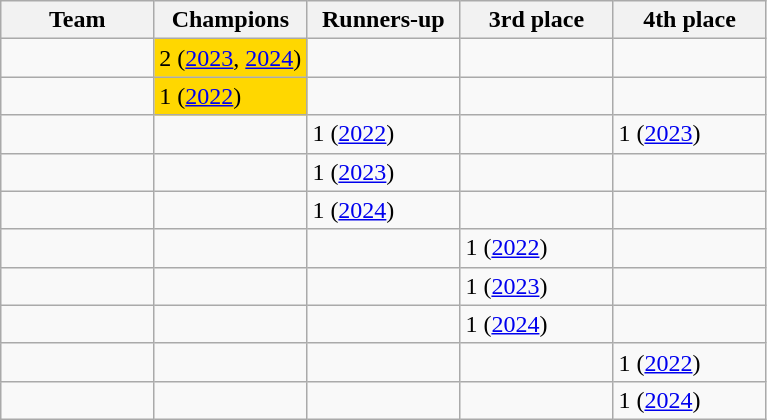<table class="wikitable">
<tr>
<th style="width:20%">Team</th>
<th style="width:20%">Champions</th>
<th style="width:20%">Runners-up</th>
<th style="width:20%">3rd place</th>
<th style="width:20%">4th place</th>
</tr>
<tr>
<td></td>
<td style=background:gold>2 (<a href='#'>2023</a>, <a href='#'>2024</a>)</td>
<td></td>
<td></td>
<td></td>
</tr>
<tr>
<td></td>
<td style=background:gold>1 (<a href='#'>2022</a>)</td>
<td></td>
<td></td>
<td></td>
</tr>
<tr>
<td></td>
<td></td>
<td>1 (<a href='#'>2022</a>)</td>
<td></td>
<td>1 (<a href='#'>2023</a>)</td>
</tr>
<tr>
<td></td>
<td></td>
<td>1 (<a href='#'>2023</a>)</td>
<td></td>
<td></td>
</tr>
<tr>
<td></td>
<td></td>
<td>1 (<a href='#'>2024</a>)</td>
<td></td>
<td></td>
</tr>
<tr>
<td></td>
<td></td>
<td></td>
<td>1 (<a href='#'>2022</a>)</td>
<td></td>
</tr>
<tr>
<td></td>
<td></td>
<td></td>
<td>1 (<a href='#'>2023</a>)</td>
<td></td>
</tr>
<tr>
<td></td>
<td></td>
<td></td>
<td>1 (<a href='#'>2024</a>)</td>
<td></td>
</tr>
<tr>
<td></td>
<td></td>
<td></td>
<td></td>
<td>1 (<a href='#'>2022</a>)</td>
</tr>
<tr>
<td></td>
<td></td>
<td></td>
<td></td>
<td>1 (<a href='#'>2024</a>)</td>
</tr>
</table>
